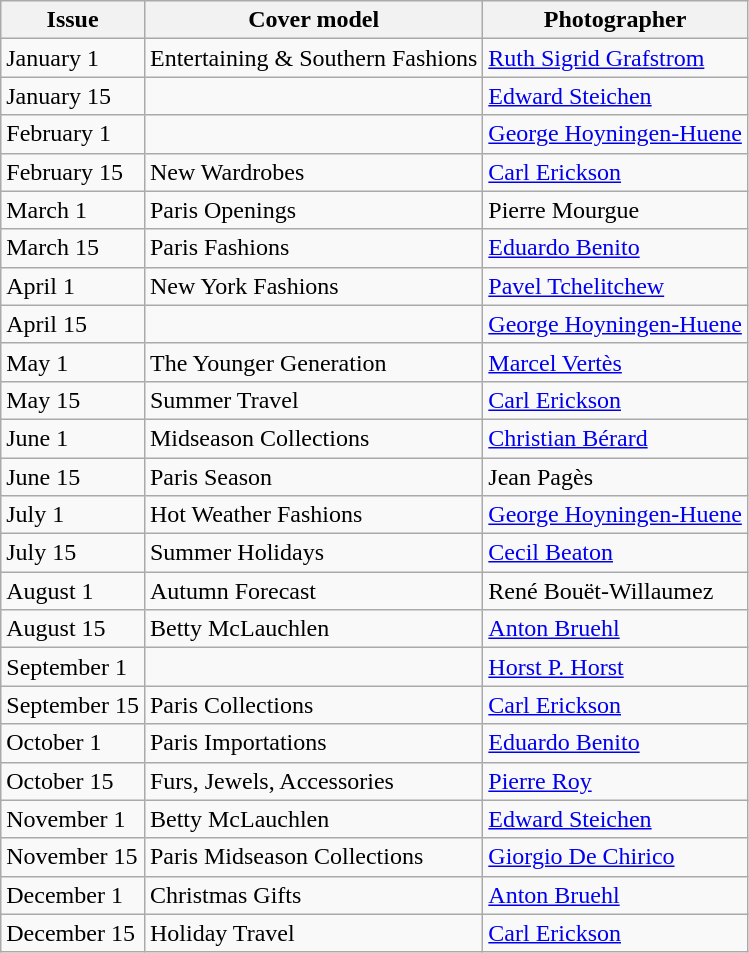<table class="sortable wikitable">
<tr>
<th>Issue</th>
<th>Cover model</th>
<th>Photographer</th>
</tr>
<tr>
<td>January 1</td>
<td>Entertaining & Southern Fashions</td>
<td><a href='#'>Ruth Sigrid Grafstrom</a></td>
</tr>
<tr>
<td>January 15</td>
<td></td>
<td><a href='#'>Edward Steichen</a></td>
</tr>
<tr>
<td>February 1</td>
<td></td>
<td><a href='#'>George Hoyningen-Huene</a></td>
</tr>
<tr>
<td>February 15</td>
<td>New Wardrobes</td>
<td><a href='#'>Carl Erickson</a></td>
</tr>
<tr>
<td>March 1</td>
<td>Paris Openings</td>
<td>Pierre Mourgue</td>
</tr>
<tr>
<td>March 15</td>
<td>Paris Fashions</td>
<td><a href='#'>Eduardo Benito</a></td>
</tr>
<tr>
<td>April 1</td>
<td>New York Fashions</td>
<td><a href='#'>Pavel Tchelitchew</a></td>
</tr>
<tr>
<td>April 15</td>
<td></td>
<td><a href='#'>George Hoyningen-Huene</a></td>
</tr>
<tr>
<td>May 1</td>
<td>The Younger Generation</td>
<td><a href='#'>Marcel Vertès</a></td>
</tr>
<tr>
<td>May 15</td>
<td>Summer Travel</td>
<td><a href='#'>Carl Erickson</a></td>
</tr>
<tr>
<td>June 1</td>
<td>Midseason Collections</td>
<td><a href='#'>Christian Bérard</a></td>
</tr>
<tr>
<td>June 15</td>
<td>Paris Season</td>
<td>Jean Pagès</td>
</tr>
<tr>
<td>July 1</td>
<td>Hot Weather Fashions</td>
<td><a href='#'>George Hoyningen-Huene</a></td>
</tr>
<tr>
<td>July 15</td>
<td>Summer Holidays</td>
<td><a href='#'>Cecil Beaton</a></td>
</tr>
<tr>
<td>August 1</td>
<td>Autumn Forecast</td>
<td>René Bouët-Willaumez</td>
</tr>
<tr>
<td>August 15</td>
<td>Betty McLauchlen</td>
<td><a href='#'>Anton Bruehl</a></td>
</tr>
<tr>
<td>September 1</td>
<td></td>
<td><a href='#'>Horst P. Horst</a></td>
</tr>
<tr>
<td>September 15</td>
<td>Paris Collections</td>
<td><a href='#'>Carl Erickson</a></td>
</tr>
<tr>
<td>October 1</td>
<td>Paris Importations</td>
<td><a href='#'>Eduardo Benito</a></td>
</tr>
<tr>
<td>October 15</td>
<td>Furs, Jewels, Accessories</td>
<td><a href='#'>Pierre Roy</a></td>
</tr>
<tr>
<td>November 1</td>
<td>Betty McLauchlen</td>
<td><a href='#'>Edward Steichen</a></td>
</tr>
<tr>
<td>November 15</td>
<td>Paris Midseason Collections</td>
<td><a href='#'>Giorgio De Chirico</a></td>
</tr>
<tr>
<td>December 1</td>
<td>Christmas Gifts</td>
<td><a href='#'>Anton Bruehl</a></td>
</tr>
<tr>
<td>December 15</td>
<td>Holiday Travel</td>
<td><a href='#'>Carl Erickson</a></td>
</tr>
</table>
